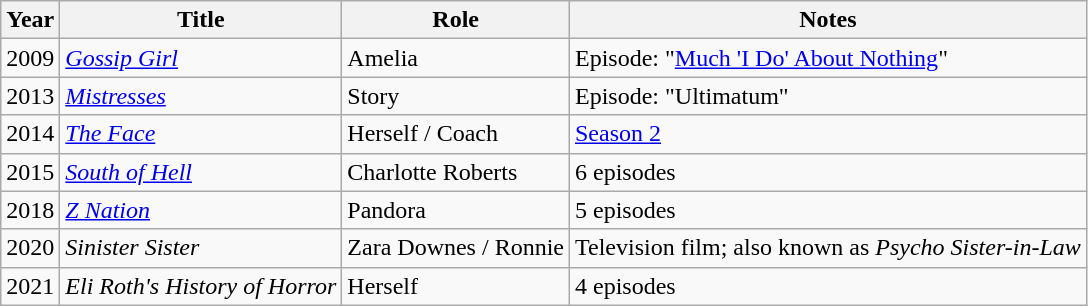<table class="wikitable sortable">
<tr>
<th>Year</th>
<th>Title</th>
<th>Role</th>
<th class="unsortable">Notes</th>
</tr>
<tr>
<td>2009</td>
<td><em><a href='#'>Gossip Girl</a></em></td>
<td>Amelia</td>
<td>Episode: "<a href='#'>Much 'I Do' About Nothing</a>"</td>
</tr>
<tr>
<td>2013</td>
<td><em><a href='#'>Mistresses</a></em></td>
<td>Story</td>
<td>Episode: "Ultimatum"</td>
</tr>
<tr>
<td>2014</td>
<td><em><a href='#'>The Face</a></em></td>
<td>Herself / Coach</td>
<td><a href='#'>Season 2</a></td>
</tr>
<tr>
<td>2015</td>
<td><em><a href='#'>South of Hell</a></em></td>
<td>Charlotte Roberts</td>
<td>6 episodes</td>
</tr>
<tr>
<td>2018</td>
<td><em><a href='#'>Z Nation</a></em></td>
<td>Pandora</td>
<td>5 episodes</td>
</tr>
<tr>
<td>2020</td>
<td><em>Sinister Sister</em></td>
<td>Zara Downes / Ronnie</td>
<td>Television film; also known as <em>Psycho Sister-in-Law</em></td>
</tr>
<tr>
<td>2021</td>
<td><em>Eli Roth's History of Horror</em></td>
<td>Herself</td>
<td>4 episodes</td>
</tr>
</table>
